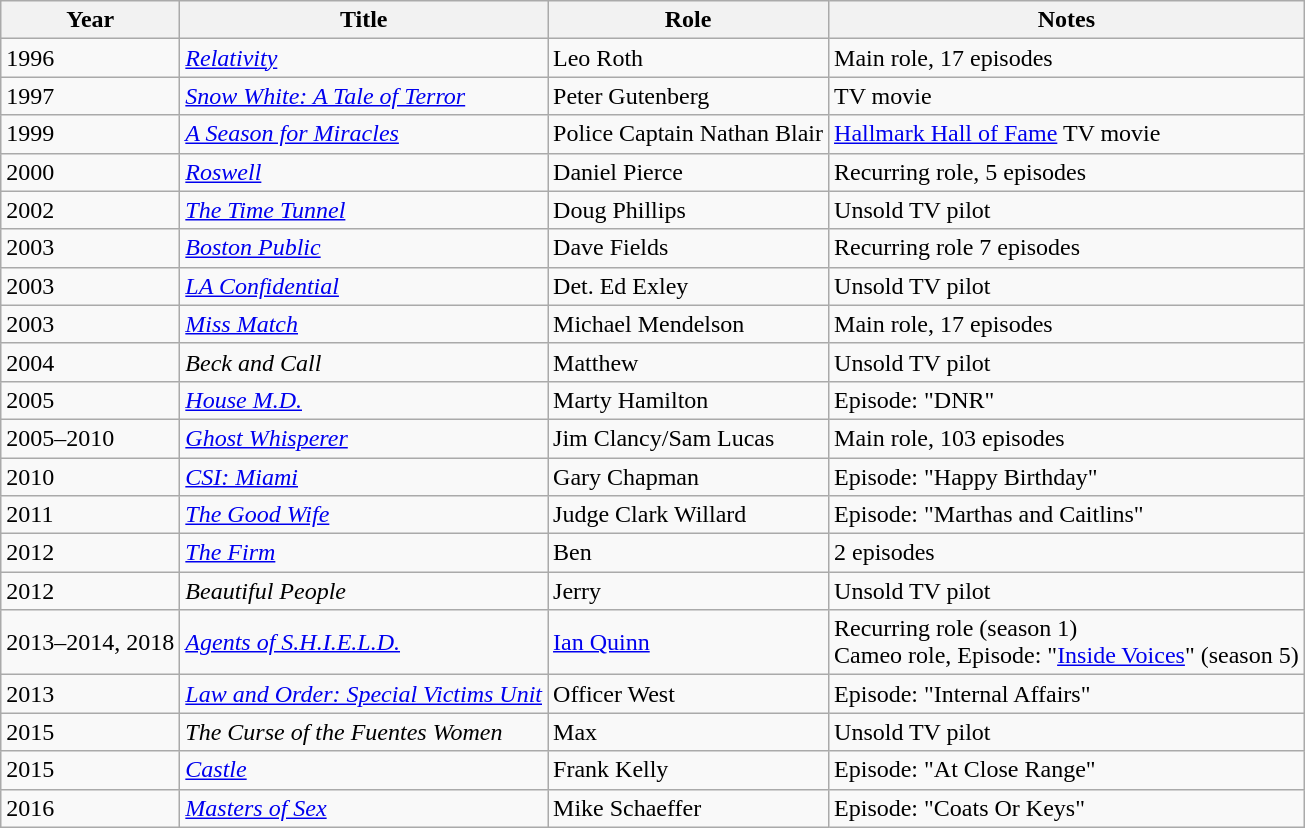<table class="wikitable">
<tr>
<th>Year</th>
<th>Title</th>
<th>Role</th>
<th>Notes</th>
</tr>
<tr>
<td>1996</td>
<td><em><a href='#'>Relativity</a></em></td>
<td>Leo Roth</td>
<td>Main role, 17 episodes</td>
</tr>
<tr>
<td>1997</td>
<td><em><a href='#'>Snow White: A Tale of Terror</a></em></td>
<td>Peter Gutenberg</td>
<td>TV movie</td>
</tr>
<tr>
<td>1999</td>
<td><em><a href='#'>A Season for Miracles</a></em></td>
<td>Police Captain Nathan Blair</td>
<td><a href='#'>Hallmark Hall of Fame</a> TV movie</td>
</tr>
<tr>
<td>2000</td>
<td><em><a href='#'>Roswell</a></em></td>
<td>Daniel Pierce</td>
<td>Recurring role, 5 episodes</td>
</tr>
<tr>
<td>2002</td>
<td><em><a href='#'>The Time Tunnel</a></em></td>
<td>Doug Phillips</td>
<td>Unsold TV pilot</td>
</tr>
<tr>
<td>2003</td>
<td><em><a href='#'>Boston Public</a></em></td>
<td>Dave Fields</td>
<td>Recurring role 7 episodes</td>
</tr>
<tr>
<td>2003</td>
<td><em><a href='#'>LA Confidential</a></em></td>
<td>Det. Ed Exley</td>
<td>Unsold TV pilot</td>
</tr>
<tr>
<td>2003</td>
<td><em><a href='#'>Miss Match</a></em></td>
<td>Michael Mendelson</td>
<td>Main role, 17 episodes</td>
</tr>
<tr>
<td>2004</td>
<td><em>Beck and Call</em></td>
<td>Matthew</td>
<td>Unsold TV pilot</td>
</tr>
<tr>
<td>2005</td>
<td><em><a href='#'>House M.D.</a></em></td>
<td>Marty Hamilton</td>
<td>Episode: "DNR"</td>
</tr>
<tr>
<td>2005–2010</td>
<td><em><a href='#'>Ghost Whisperer</a></em></td>
<td>Jim Clancy/Sam Lucas</td>
<td>Main role, 103 episodes</td>
</tr>
<tr>
<td>2010</td>
<td><em><a href='#'>CSI: Miami</a></em></td>
<td>Gary Chapman</td>
<td>Episode: "Happy Birthday"</td>
</tr>
<tr>
<td>2011</td>
<td><em><a href='#'>The Good Wife</a></em></td>
<td>Judge Clark Willard</td>
<td>Episode: "Marthas and Caitlins"</td>
</tr>
<tr>
<td>2012</td>
<td><em><a href='#'>The Firm</a></em></td>
<td>Ben</td>
<td>2 episodes</td>
</tr>
<tr>
<td>2012</td>
<td><em>Beautiful People</em></td>
<td>Jerry</td>
<td>Unsold TV pilot</td>
</tr>
<tr>
<td>2013–2014, 2018</td>
<td><em><a href='#'>Agents of S.H.I.E.L.D.</a></em></td>
<td><a href='#'>Ian Quinn</a></td>
<td>Recurring role (season 1)<br>Cameo role, Episode: "<a href='#'>Inside Voices</a>" (season 5)</td>
</tr>
<tr>
<td>2013</td>
<td><em><a href='#'>Law and Order: Special Victims Unit</a></em></td>
<td>Officer West</td>
<td>Episode: "Internal Affairs"</td>
</tr>
<tr>
<td>2015</td>
<td><em>The Curse of the Fuentes Women</em></td>
<td>Max</td>
<td>Unsold TV pilot</td>
</tr>
<tr>
<td>2015</td>
<td><em><a href='#'>Castle</a></em></td>
<td>Frank Kelly</td>
<td>Episode: "At Close Range"</td>
</tr>
<tr>
<td>2016</td>
<td><em><a href='#'>Masters of Sex</a></em></td>
<td>Mike Schaeffer</td>
<td>Episode: "Coats Or Keys"</td>
</tr>
</table>
